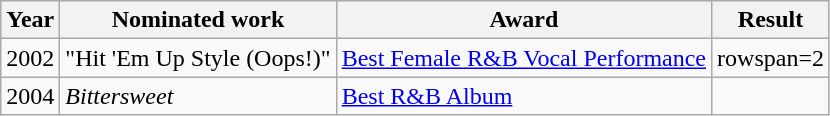<table class="wikitable">
<tr>
<th>Year</th>
<th>Nominated work</th>
<th>Award</th>
<th>Result</th>
</tr>
<tr>
<td>2002</td>
<td>"Hit 'Em Up Style (Oops!)"</td>
<td><a href='#'>Best Female R&B Vocal Performance</a></td>
<td>rowspan=2 </td>
</tr>
<tr>
<td>2004</td>
<td><em>Bittersweet</em></td>
<td><a href='#'>Best R&B Album</a></td>
</tr>
</table>
